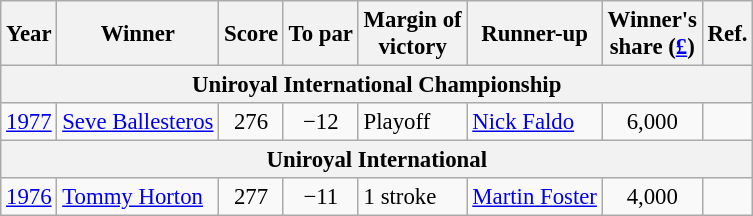<table class=wikitable style="font-size:95%">
<tr>
<th>Year</th>
<th>Winner</th>
<th>Score</th>
<th>To par</th>
<th>Margin of<br>victory</th>
<th>Runner-up</th>
<th>Winner's<br>share (<a href='#'>£</a>)</th>
<th>Ref.</th>
</tr>
<tr>
<th colspan=8>Uniroyal International Championship</th>
</tr>
<tr>
<td><a href='#'>1977</a></td>
<td> <a href='#'>Seve Ballesteros</a></td>
<td align=center>276</td>
<td align=center>−12</td>
<td>Playoff</td>
<td> <a href='#'>Nick Faldo</a></td>
<td align=center>6,000</td>
<td></td>
</tr>
<tr>
<th colspan=8>Uniroyal International</th>
</tr>
<tr>
<td><a href='#'>1976</a></td>
<td> <a href='#'>Tommy Horton</a></td>
<td align=center>277</td>
<td align=center>−11</td>
<td>1 stroke</td>
<td> <a href='#'>Martin Foster</a></td>
<td align=center>4,000</td>
<td></td>
</tr>
</table>
